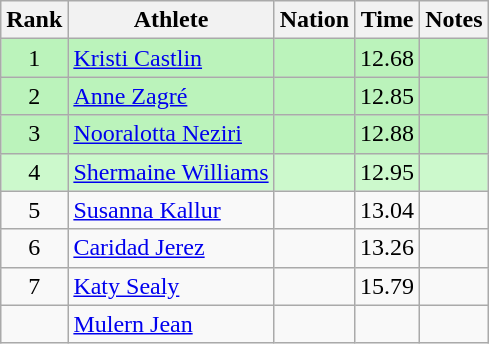<table class="wikitable sortable" style="text-align:center">
<tr>
<th>Rank</th>
<th>Athlete</th>
<th>Nation</th>
<th>Time</th>
<th>Notes</th>
</tr>
<tr bgcolor=bbf3bb>
<td>1</td>
<td align=left><a href='#'>Kristi Castlin</a></td>
<td align=left></td>
<td>12.68</td>
<td></td>
</tr>
<tr bgcolor=bbf3bb>
<td>2</td>
<td align=left><a href='#'>Anne Zagré</a></td>
<td align=left></td>
<td>12.85</td>
<td></td>
</tr>
<tr bgcolor=bbf3bb>
<td>3</td>
<td align=left><a href='#'>Nooralotta Neziri</a></td>
<td align=left></td>
<td>12.88</td>
<td></td>
</tr>
<tr bgcolor=ccf9cc>
<td>4</td>
<td align=left><a href='#'>Shermaine Williams</a></td>
<td align=left></td>
<td>12.95</td>
<td></td>
</tr>
<tr>
<td>5</td>
<td align=left><a href='#'>Susanna Kallur</a></td>
<td align=left></td>
<td>13.04</td>
<td></td>
</tr>
<tr>
<td>6</td>
<td align=left><a href='#'>Caridad Jerez</a></td>
<td align=left></td>
<td>13.26</td>
<td></td>
</tr>
<tr>
<td>7</td>
<td align=left><a href='#'>Katy Sealy</a></td>
<td align=left></td>
<td>15.79</td>
<td></td>
</tr>
<tr>
<td></td>
<td align=left><a href='#'>Mulern Jean</a></td>
<td align=left></td>
<td></td>
<td></td>
</tr>
</table>
